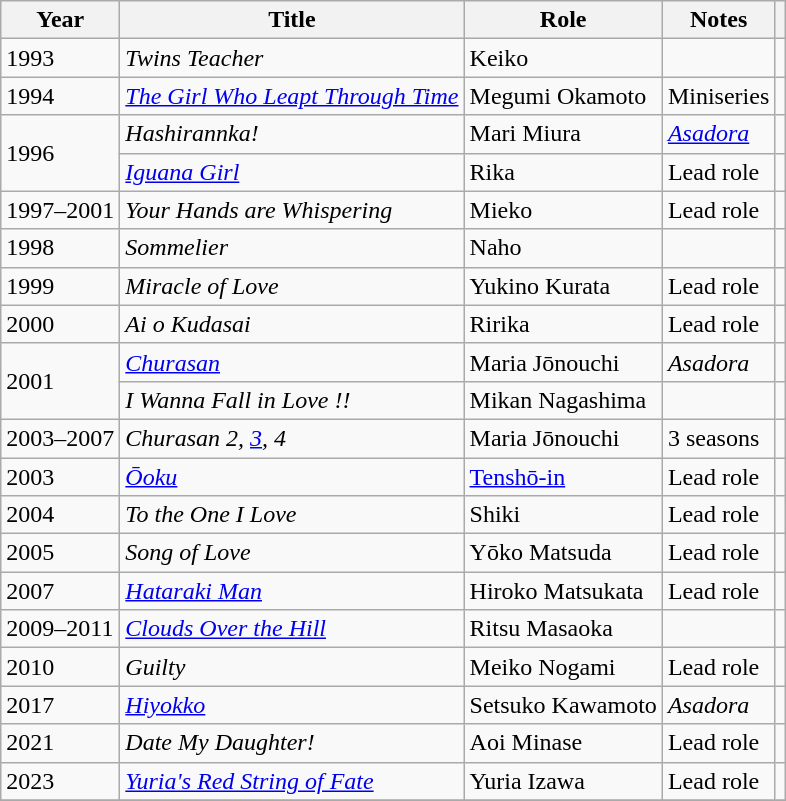<table class="wikitable sortable">
<tr>
<th>Year</th>
<th>Title</th>
<th>Role</th>
<th class="unsortable">Notes</th>
<th class="unsortable"></th>
</tr>
<tr>
<td>1993</td>
<td><em>Twins Teacher</em></td>
<td>Keiko</td>
<td></td>
<td></td>
</tr>
<tr>
<td>1994</td>
<td><em><a href='#'>The Girl Who Leapt Through Time</a></em></td>
<td>Megumi Okamoto</td>
<td>Miniseries</td>
<td></td>
</tr>
<tr>
<td rowspan=2>1996</td>
<td><em>Hashirannka!</em></td>
<td>Mari Miura</td>
<td><em><a href='#'>Asadora</a></em></td>
<td></td>
</tr>
<tr>
<td><em><a href='#'>Iguana Girl</a></em></td>
<td>Rika</td>
<td>Lead role</td>
<td></td>
</tr>
<tr>
<td>1997–2001</td>
<td><em>Your Hands are Whispering</em></td>
<td>Mieko</td>
<td>Lead role</td>
<td></td>
</tr>
<tr>
<td>1998</td>
<td><em>Sommelier</em></td>
<td>Naho</td>
<td></td>
<td></td>
</tr>
<tr>
<td>1999</td>
<td><em>Miracle of Love</em></td>
<td>Yukino Kurata</td>
<td>Lead role</td>
<td></td>
</tr>
<tr>
<td>2000</td>
<td><em>Ai o Kudasai</em></td>
<td>Ririka</td>
<td>Lead role</td>
<td></td>
</tr>
<tr>
<td rowspan=2>2001</td>
<td><em><a href='#'>Churasan</a></em></td>
<td>Maria Jōnouchi</td>
<td><em>Asadora</em></td>
<td></td>
</tr>
<tr>
<td><em>I Wanna Fall in Love !!</em></td>
<td>Mikan Nagashima</td>
<td></td>
<td></td>
</tr>
<tr>
<td>2003–2007</td>
<td><em>Churasan 2, <a href='#'>3</a>, 4</em></td>
<td>Maria Jōnouchi</td>
<td>3 seasons</td>
<td></td>
</tr>
<tr>
<td>2003</td>
<td><em><a href='#'>Ōoku</a></em></td>
<td><a href='#'>Tenshō-in</a></td>
<td>Lead role</td>
<td></td>
</tr>
<tr>
<td>2004</td>
<td><em>To the One I Love</em></td>
<td>Shiki</td>
<td>Lead role</td>
<td></td>
</tr>
<tr>
<td>2005</td>
<td><em>Song of Love</em></td>
<td>Yōko Matsuda</td>
<td>Lead role</td>
<td></td>
</tr>
<tr>
<td>2007</td>
<td><em><a href='#'>Hataraki Man</a></em></td>
<td>Hiroko Matsukata</td>
<td>Lead role</td>
<td></td>
</tr>
<tr>
<td>2009–2011</td>
<td><em><a href='#'>Clouds Over the Hill</a></em></td>
<td>Ritsu Masaoka</td>
<td></td>
<td></td>
</tr>
<tr>
<td>2010</td>
<td><em>Guilty</em></td>
<td>Meiko Nogami</td>
<td>Lead role</td>
<td></td>
</tr>
<tr>
<td>2017</td>
<td><em><a href='#'>Hiyokko</a></em></td>
<td>Setsuko Kawamoto</td>
<td><em>Asadora</em></td>
<td></td>
</tr>
<tr>
<td>2021</td>
<td><em>Date My Daughter!</em></td>
<td>Aoi Minase</td>
<td>Lead role</td>
<td></td>
</tr>
<tr>
<td>2023</td>
<td><em><a href='#'>Yuria's Red String of Fate</a></em></td>
<td>Yuria Izawa</td>
<td>Lead role</td>
<td></td>
</tr>
<tr>
</tr>
</table>
